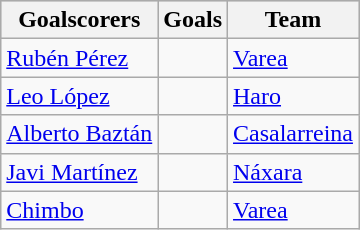<table class="wikitable sortable" class="wikitable">
<tr style="background:#ccc; text-align:center;">
<th>Goalscorers</th>
<th>Goals</th>
<th>Team</th>
</tr>
<tr>
<td> <a href='#'>Rubén Pérez</a></td>
<td></td>
<td><a href='#'>Varea</a></td>
</tr>
<tr>
<td> <a href='#'>Leo López</a></td>
<td></td>
<td><a href='#'>Haro</a></td>
</tr>
<tr>
<td> <a href='#'>Alberto Baztán</a></td>
<td></td>
<td><a href='#'>Casalarreina</a></td>
</tr>
<tr>
<td> <a href='#'>Javi Martínez</a></td>
<td></td>
<td><a href='#'>Náxara</a></td>
</tr>
<tr>
<td> <a href='#'>Chimbo</a></td>
<td></td>
<td><a href='#'>Varea</a></td>
</tr>
</table>
